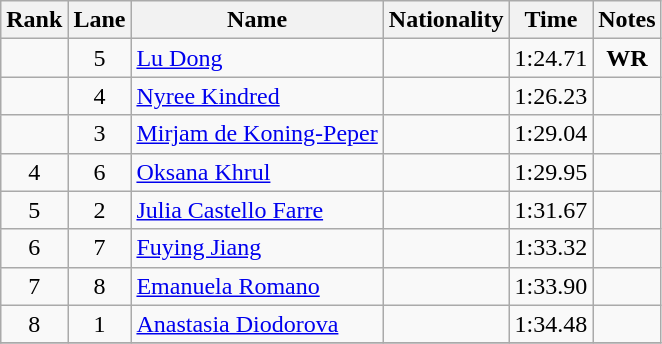<table class="wikitable" style="text-align:center;">
<tr>
<th>Rank</th>
<th>Lane</th>
<th>Name</th>
<th>Nationality</th>
<th>Time</th>
<th>Notes</th>
</tr>
<tr>
<td></td>
<td>5</td>
<td style="text-align:left;"><a href='#'>Lu Dong</a></td>
<td style="text-align:left;"></td>
<td>1:24.71</td>
<td><strong>WR</strong></td>
</tr>
<tr>
<td></td>
<td>4</td>
<td style="text-align:left;"><a href='#'>Nyree Kindred</a></td>
<td style="text-align:left;"></td>
<td>1:26.23</td>
<td></td>
</tr>
<tr>
<td></td>
<td>3</td>
<td style="text-align:left;"><a href='#'>Mirjam de Koning-Peper</a></td>
<td style="text-align:left;"></td>
<td>1:29.04</td>
<td></td>
</tr>
<tr>
<td>4</td>
<td>6</td>
<td style="text-align:left;"><a href='#'>Oksana Khrul</a></td>
<td style="text-align:left;"></td>
<td>1:29.95</td>
<td></td>
</tr>
<tr>
<td>5</td>
<td>2</td>
<td style="text-align:left;"><a href='#'>Julia Castello Farre</a></td>
<td style="text-align:left;"></td>
<td>1:31.67</td>
<td></td>
</tr>
<tr>
<td>6</td>
<td>7</td>
<td style="text-align:left;"><a href='#'>Fuying Jiang</a></td>
<td style="text-align:left;"></td>
<td>1:33.32</td>
<td></td>
</tr>
<tr>
<td>7</td>
<td>8</td>
<td style="text-align:left;"><a href='#'>Emanuela Romano</a></td>
<td style="text-align:left;"></td>
<td>1:33.90</td>
<td></td>
</tr>
<tr>
<td>8</td>
<td>1</td>
<td style="text-align:left;"><a href='#'>Anastasia Diodorova</a></td>
<td style="text-align:left;"></td>
<td>1:34.48</td>
<td></td>
</tr>
<tr>
</tr>
</table>
